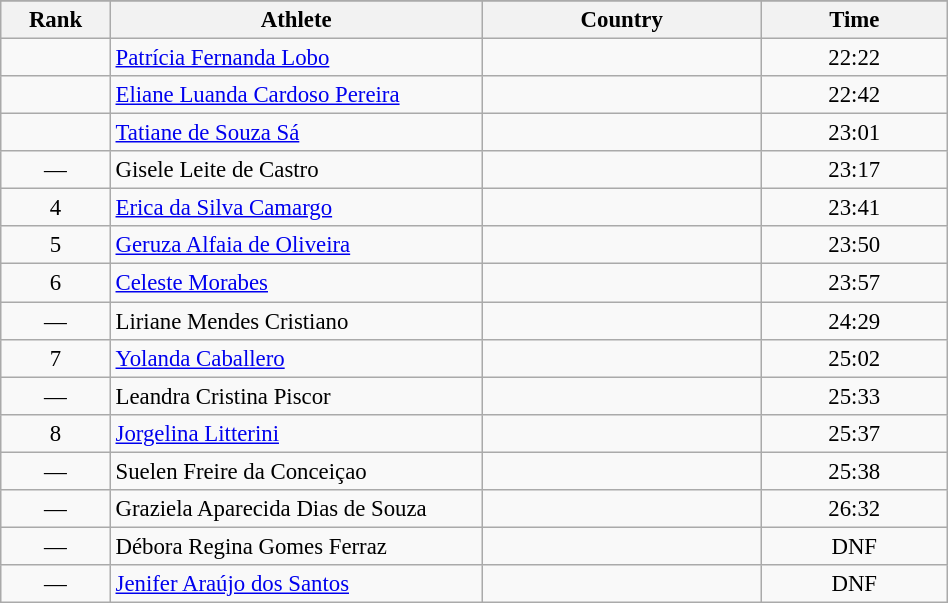<table class="wikitable sortable" style=" text-align:center; font-size:95%;" width="50%">
<tr>
</tr>
<tr>
<th width=5%>Rank</th>
<th width=20%>Athlete</th>
<th width=15%>Country</th>
<th width=10%>Time</th>
</tr>
<tr>
<td align=center></td>
<td align=left><a href='#'>Patrícia Fernanda Lobo</a></td>
<td align=left></td>
<td>22:22</td>
</tr>
<tr>
<td align=center></td>
<td align=left><a href='#'>Eliane Luanda Cardoso Pereira</a></td>
<td align=left></td>
<td>22:42</td>
</tr>
<tr>
<td align=center></td>
<td align=left><a href='#'>Tatiane de Souza Sá</a></td>
<td align=left></td>
<td>23:01</td>
</tr>
<tr>
<td align=center>—</td>
<td align=left>Gisele Leite de Castro</td>
<td align=left></td>
<td>23:17</td>
</tr>
<tr>
<td align=center>4</td>
<td align=left><a href='#'>Erica da Silva Camargo</a></td>
<td align=left></td>
<td>23:41</td>
</tr>
<tr>
<td align=center>5</td>
<td align=left><a href='#'>Geruza Alfaia de Oliveira</a></td>
<td align=left></td>
<td>23:50</td>
</tr>
<tr>
<td align=center>6</td>
<td align=left><a href='#'>Celeste Morabes</a></td>
<td align=left></td>
<td>23:57</td>
</tr>
<tr>
<td align=center>—</td>
<td align=left>Liriane Mendes Cristiano</td>
<td align=left></td>
<td>24:29</td>
</tr>
<tr>
<td align=center>7</td>
<td align=left><a href='#'>Yolanda Caballero</a></td>
<td align=left></td>
<td>25:02</td>
</tr>
<tr>
<td align=center>—</td>
<td align=left>Leandra Cristina Piscor</td>
<td align=left></td>
<td>25:33</td>
</tr>
<tr>
<td align=center>8</td>
<td align=left><a href='#'>Jorgelina Litterini</a></td>
<td align=left></td>
<td>25:37</td>
</tr>
<tr>
<td align=center>—</td>
<td align=left>Suelen Freire da Conceiçao</td>
<td align=left></td>
<td>25:38</td>
</tr>
<tr>
<td align=center>—</td>
<td align=left>Graziela Aparecida Dias de Souza</td>
<td align=left></td>
<td>26:32</td>
</tr>
<tr>
<td align=center>—</td>
<td align=left>Débora Regina Gomes Ferraz</td>
<td align=left></td>
<td>DNF</td>
</tr>
<tr>
<td align=center>—</td>
<td align=left><a href='#'>Jenifer Araújo dos Santos</a></td>
<td align=left></td>
<td>DNF</td>
</tr>
</table>
